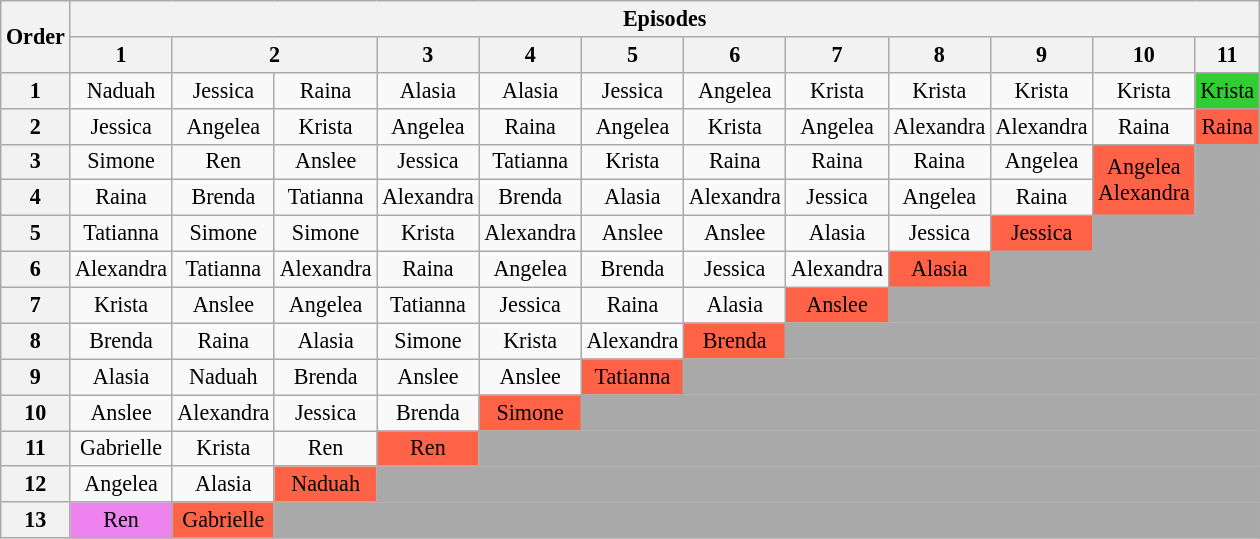<table class="wikitable" style="text-align:center; font-size:92%">
<tr>
<th rowspan=2>Order</th>
<th colspan=12>Episodes</th>
</tr>
<tr>
<th>1</th>
<th colspan="2">2</th>
<th>3</th>
<th>4</th>
<th>5</th>
<th>6</th>
<th>7</th>
<th>8</th>
<th>9</th>
<th>10</th>
<th>11</th>
</tr>
<tr>
<th>1</th>
<td>Naduah</td>
<td>Jessica</td>
<td>Raina</td>
<td>Alasia</td>
<td>Alasia</td>
<td>Jessica</td>
<td>Angelea</td>
<td>Krista</td>
<td>Krista</td>
<td>Krista</td>
<td>Krista</td>
<td style="background:limegreen;">Krista</td>
</tr>
<tr>
<th>2</th>
<td>Jessica</td>
<td>Angelea</td>
<td>Krista</td>
<td>Angelea</td>
<td>Raina</td>
<td>Angelea</td>
<td>Krista</td>
<td>Angelea</td>
<td>Alexandra</td>
<td>Alexandra</td>
<td>Raina</td>
<td style="background:tomato;">Raina</td>
</tr>
<tr>
<th>3</th>
<td>Simone</td>
<td>Ren</td>
<td>Anslee</td>
<td>Jessica</td>
<td>Tatianna</td>
<td>Krista</td>
<td>Raina</td>
<td>Raina</td>
<td>Raina</td>
<td>Angelea</td>
<td rowspan="2"style="background:tomato;">Angelea<br>Alexandra</td>
<td style="background:darkgrey;"></td>
</tr>
<tr>
<th>4</th>
<td>Raina</td>
<td>Brenda</td>
<td>Tatianna</td>
<td>Alexandra</td>
<td>Brenda</td>
<td>Alasia</td>
<td>Alexandra</td>
<td>Jessica</td>
<td>Angelea</td>
<td>Raina</td>
<td style="background:darkgrey;"></td>
</tr>
<tr>
<th>5</th>
<td>Tatianna</td>
<td>Simone</td>
<td>Simone</td>
<td>Krista</td>
<td>Alexandra</td>
<td>Anslee</td>
<td>Anslee</td>
<td>Alasia</td>
<td>Jessica</td>
<td style="background:tomato;">Jessica</td>
<td colspan="2" style="background:darkgrey;"></td>
</tr>
<tr>
<th>6</th>
<td>Alexandra</td>
<td>Tatianna</td>
<td>Alexandra</td>
<td>Raina</td>
<td>Angelea</td>
<td>Brenda</td>
<td>Jessica</td>
<td>Alexandra</td>
<td style="background:tomato;">Alasia</td>
<td colspan="3" style="background:darkgrey;"></td>
</tr>
<tr>
<th>7</th>
<td>Krista</td>
<td>Anslee</td>
<td>Angelea</td>
<td>Tatianna</td>
<td>Jessica</td>
<td>Raina</td>
<td>Alasia</td>
<td style="background:tomato;">Anslee</td>
<td colspan="4" style="background:darkgrey;"></td>
</tr>
<tr>
<th>8</th>
<td>Brenda</td>
<td>Raina</td>
<td>Alasia</td>
<td>Simone</td>
<td>Krista</td>
<td>Alexandra</td>
<td style="background:tomato;">Brenda</td>
<td colspan="5" style="background:darkgrey;"></td>
</tr>
<tr>
<th>9</th>
<td>Alasia</td>
<td>Naduah</td>
<td>Brenda</td>
<td>Anslee</td>
<td>Anslee</td>
<td style="background:tomato;">Tatianna</td>
<td colspan="6" style="background:darkgrey;"></td>
</tr>
<tr>
<th>10</th>
<td>Anslee</td>
<td>Alexandra</td>
<td>Jessica</td>
<td>Brenda</td>
<td style="background:tomato;">Simone</td>
<td colspan="7" style="background:darkgrey;"></td>
</tr>
<tr>
<th>11</th>
<td>Gabrielle</td>
<td>Krista</td>
<td>Ren</td>
<td style="background:tomato;">Ren</td>
<td colspan="8" style="background:darkgrey;"></td>
</tr>
<tr>
<th>12</th>
<td>Angelea</td>
<td>Alasia</td>
<td style="background:tomato;">Naduah</td>
<td colspan="9" style="background:darkgrey;"></td>
</tr>
<tr>
<th>13</th>
<td style="background:violet;">Ren</td>
<td style="background:tomato;">Gabrielle</td>
<td colspan="10" style="background:darkgrey;"></td>
</tr>
</table>
